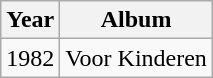<table class="wikitable">
<tr>
<th>Year</th>
<th>Album</th>
</tr>
<tr>
<td>1982</td>
<td>Voor Kinderen</td>
</tr>
</table>
